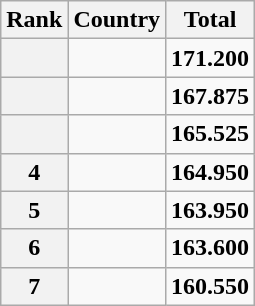<table class="wikitable sortable">
<tr>
<th scope="col">Rank</th>
<th scope="col">Country</th>
<th scope="col">Total</th>
</tr>
<tr>
<th scope="row"></th>
<td align="left"></td>
<td><strong>171.200</strong></td>
</tr>
<tr>
<th></th>
<td></td>
<td><strong>167.875</strong></td>
</tr>
<tr>
<th scope="row"></th>
<td align="left"></td>
<td><strong>165.525</strong></td>
</tr>
<tr>
<th scope="row">4</th>
<td align="left"></td>
<td><strong>164.950</strong></td>
</tr>
<tr>
<th scope="row">5</th>
<td align="left"></td>
<td><strong>163.950</strong></td>
</tr>
<tr>
<th scope="row">6</th>
<td align="left"></td>
<td><strong>163.600</strong></td>
</tr>
<tr>
<th>7</th>
<td></td>
<td><strong>160.550</strong></td>
</tr>
</table>
